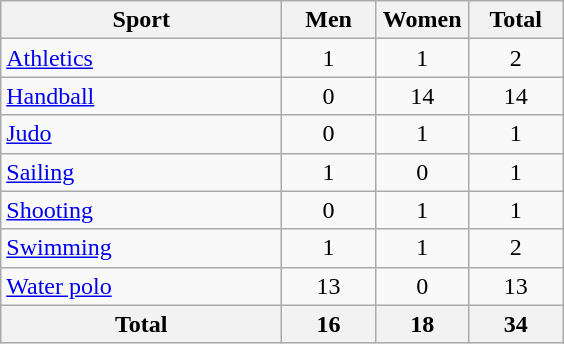<table class="wikitable sortable" style="text-align:center;">
<tr>
<th width=180>Sport</th>
<th width=55>Men</th>
<th width=55>Women</th>
<th width=55>Total</th>
</tr>
<tr>
<td align=left><a href='#'>Athletics</a></td>
<td>1</td>
<td>1</td>
<td>2</td>
</tr>
<tr>
<td align=left><a href='#'>Handball</a></td>
<td>0</td>
<td>14</td>
<td>14</td>
</tr>
<tr>
<td align=left><a href='#'>Judo</a></td>
<td>0</td>
<td>1</td>
<td>1</td>
</tr>
<tr>
<td align=left><a href='#'>Sailing</a></td>
<td>1</td>
<td>0</td>
<td>1</td>
</tr>
<tr>
<td align=left><a href='#'>Shooting</a></td>
<td>0</td>
<td>1</td>
<td>1</td>
</tr>
<tr>
<td align=left><a href='#'>Swimming</a></td>
<td>1</td>
<td>1</td>
<td>2</td>
</tr>
<tr>
<td align=left><a href='#'>Water polo</a></td>
<td>13</td>
<td>0</td>
<td>13</td>
</tr>
<tr>
<th>Total</th>
<th>16</th>
<th>18</th>
<th>34</th>
</tr>
</table>
